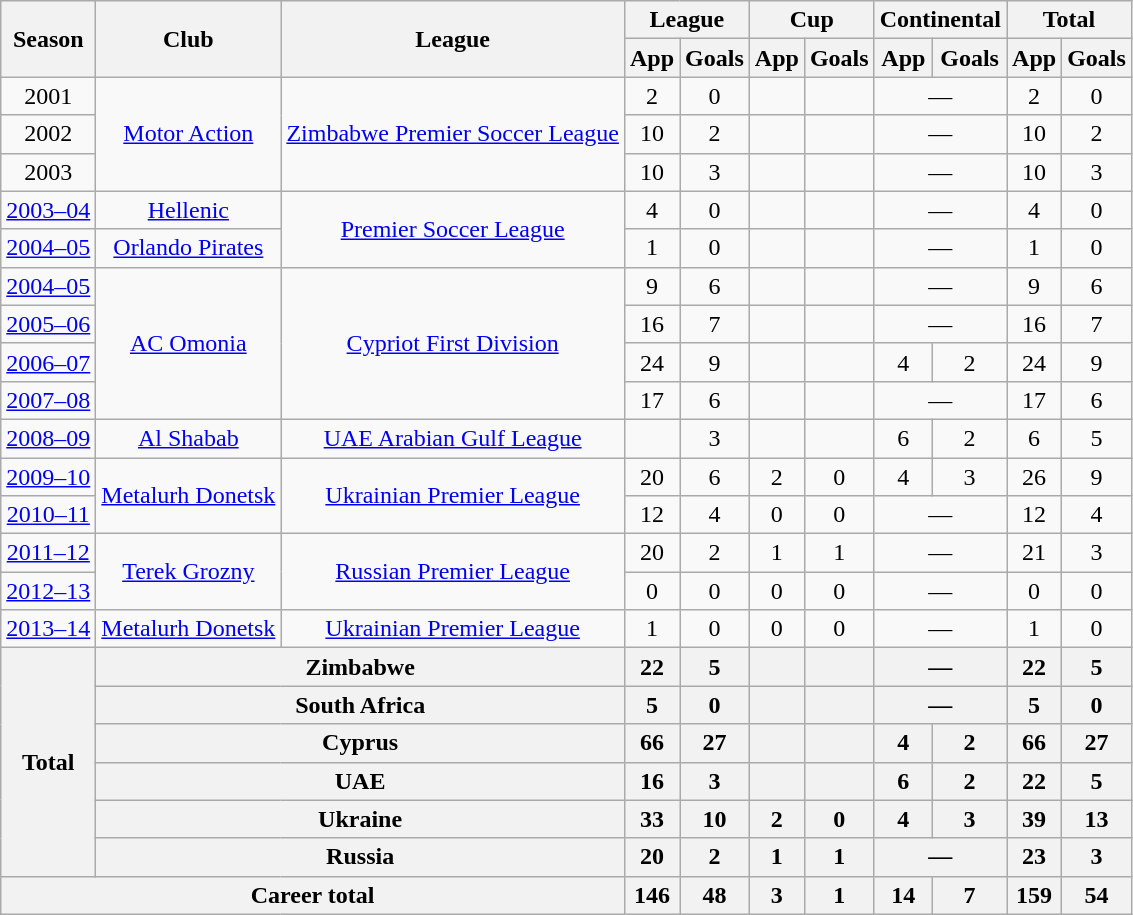<table class="wikitable">
<tr>
<th rowspan=2>Season</th>
<th ! rowspan=2>Club</th>
<th ! rowspan=2>League</th>
<th ! colspan=2>League</th>
<th ! colspan=2>Cup</th>
<th ! colspan=2>Continental</th>
<th colspan=3>Total</th>
</tr>
<tr>
<th>App</th>
<th>Goals</th>
<th>App</th>
<th>Goals</th>
<th>App</th>
<th>Goals</th>
<th>App</th>
<th>Goals</th>
</tr>
<tr align=center>
<td>2001</td>
<td rowspan="3"><a href='#'>Motor Action</a></td>
<td rowspan="3"><a href='#'>Zimbabwe Premier Soccer League</a></td>
<td>2</td>
<td>0</td>
<td></td>
<td></td>
<td colspan="2">—</td>
<td>2</td>
<td>0</td>
</tr>
<tr align=center>
<td>2002</td>
<td>10</td>
<td>2</td>
<td></td>
<td></td>
<td colspan="2">—</td>
<td>10</td>
<td>2</td>
</tr>
<tr align=center>
<td>2003</td>
<td>10</td>
<td>3</td>
<td></td>
<td></td>
<td colspan="2">—</td>
<td>10</td>
<td>3</td>
</tr>
<tr align=center>
<td><a href='#'>2003–04</a></td>
<td><a href='#'>Hellenic</a></td>
<td rowspan="2"><a href='#'>Premier Soccer League</a></td>
<td>4</td>
<td>0</td>
<td></td>
<td></td>
<td colspan="2">—</td>
<td>4</td>
<td>0</td>
</tr>
<tr align=center>
<td><a href='#'>2004–05</a></td>
<td><a href='#'>Orlando Pirates</a></td>
<td>1</td>
<td>0</td>
<td></td>
<td></td>
<td colspan="2">—</td>
<td>1</td>
<td>0</td>
</tr>
<tr align=center>
<td><a href='#'>2004–05</a></td>
<td rowspan="4"><a href='#'>AC Omonia</a></td>
<td rowspan="4"><a href='#'>Cypriot First Division</a></td>
<td>9</td>
<td>6</td>
<td></td>
<td></td>
<td colspan="2">—</td>
<td>9</td>
<td>6</td>
</tr>
<tr align=center>
<td><a href='#'>2005–06</a></td>
<td>16</td>
<td>7</td>
<td></td>
<td></td>
<td colspan="2">—</td>
<td>16</td>
<td>7</td>
</tr>
<tr align=center>
<td><a href='#'>2006–07</a></td>
<td>24</td>
<td>9</td>
<td></td>
<td></td>
<td>4</td>
<td>2</td>
<td>24</td>
<td>9</td>
</tr>
<tr align=center>
<td><a href='#'>2007–08</a></td>
<td>17</td>
<td>6</td>
<td></td>
<td></td>
<td colspan="2">—</td>
<td>17</td>
<td>6</td>
</tr>
<tr align=center>
<td><a href='#'>2008–09</a></td>
<td><a href='#'>Al Shabab</a></td>
<td><a href='#'>UAE Arabian Gulf League</a></td>
<td></td>
<td>3</td>
<td></td>
<td></td>
<td>6</td>
<td>2</td>
<td>6</td>
<td>5</td>
</tr>
<tr align=center>
<td><a href='#'>2009–10</a></td>
<td rowspan="2"><a href='#'>Metalurh Donetsk</a></td>
<td rowspan="2"><a href='#'>Ukrainian Premier League</a></td>
<td>20</td>
<td>6</td>
<td>2</td>
<td>0</td>
<td>4</td>
<td>3</td>
<td>26</td>
<td>9</td>
</tr>
<tr align=center>
<td><a href='#'>2010–11</a></td>
<td>12</td>
<td>4</td>
<td>0</td>
<td>0</td>
<td colspan="2">—</td>
<td>12</td>
<td>4</td>
</tr>
<tr align=center>
<td><a href='#'>2011–12</a></td>
<td rowspan="2"><a href='#'>Terek Grozny</a></td>
<td rowspan="2"><a href='#'>Russian Premier League</a></td>
<td>20</td>
<td>2</td>
<td>1</td>
<td>1</td>
<td colspan="2">—</td>
<td>21</td>
<td>3</td>
</tr>
<tr align=center>
<td><a href='#'>2012–13</a></td>
<td>0</td>
<td>0</td>
<td>0</td>
<td>0</td>
<td colspan="2">—</td>
<td>0</td>
<td>0</td>
</tr>
<tr align=center>
<td><a href='#'>2013–14</a></td>
<td><a href='#'>Metalurh Donetsk</a></td>
<td><a href='#'>Ukrainian Premier League</a></td>
<td>1</td>
<td>0</td>
<td>0</td>
<td>0</td>
<td colspan="2">—</td>
<td>1</td>
<td>0</td>
</tr>
<tr>
<th rowspan=6>Total</th>
<th colspan=2>Zimbabwe</th>
<th>22</th>
<th>5</th>
<th></th>
<th></th>
<th colspan="2">—</th>
<th>22</th>
<th>5</th>
</tr>
<tr>
<th colspan=2>South Africa</th>
<th>5</th>
<th>0</th>
<th></th>
<th></th>
<th colspan="2">—</th>
<th>5</th>
<th>0</th>
</tr>
<tr>
<th colspan=2>Cyprus</th>
<th>66</th>
<th>27</th>
<th></th>
<th></th>
<th>4</th>
<th>2</th>
<th>66</th>
<th>27</th>
</tr>
<tr>
<th colspan=2>UAE</th>
<th>16</th>
<th>3</th>
<th></th>
<th></th>
<th>6</th>
<th>2</th>
<th>22</th>
<th>5</th>
</tr>
<tr>
<th colspan=2>Ukraine</th>
<th>33</th>
<th>10</th>
<th>2</th>
<th>0</th>
<th>4</th>
<th>3</th>
<th>39</th>
<th>13</th>
</tr>
<tr>
<th colspan=2>Russia</th>
<th>20</th>
<th>2</th>
<th>1</th>
<th>1</th>
<th colspan="2">—</th>
<th>23</th>
<th>3</th>
</tr>
<tr>
<th colspan=3>Career total</th>
<th>146</th>
<th>48</th>
<th>3</th>
<th>1</th>
<th>14</th>
<th>7</th>
<th>159</th>
<th>54</th>
</tr>
</table>
